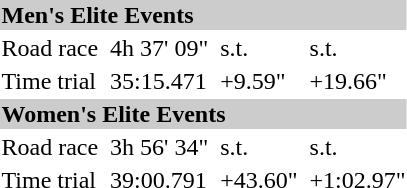<table>
<tr bgcolor="#cccccc">
<td colspan=7><strong>Men's Elite Events</strong></td>
</tr>
<tr>
<td>Road race<br></td>
<td></td>
<td>4h 37' 09"</td>
<td></td>
<td>s.t.</td>
<td></td>
<td>s.t.</td>
</tr>
<tr>
<td>Time trial<br></td>
<td></td>
<td>35:15.471</td>
<td></td>
<td>+9.59"</td>
<td></td>
<td>+19.66"</td>
</tr>
<tr bgcolor="#cccccc">
<td colspan=7><strong>Women's Elite Events</strong></td>
</tr>
<tr>
<td>Road race<br></td>
<td></td>
<td>3h 56' 34"</td>
<td></td>
<td>s.t.</td>
<td></td>
<td>s.t.</td>
</tr>
<tr>
<td>Time trial<br></td>
<td></td>
<td>39:00.791</td>
<td></td>
<td>+43.60"</td>
<td></td>
<td>+1:02.97"</td>
</tr>
</table>
